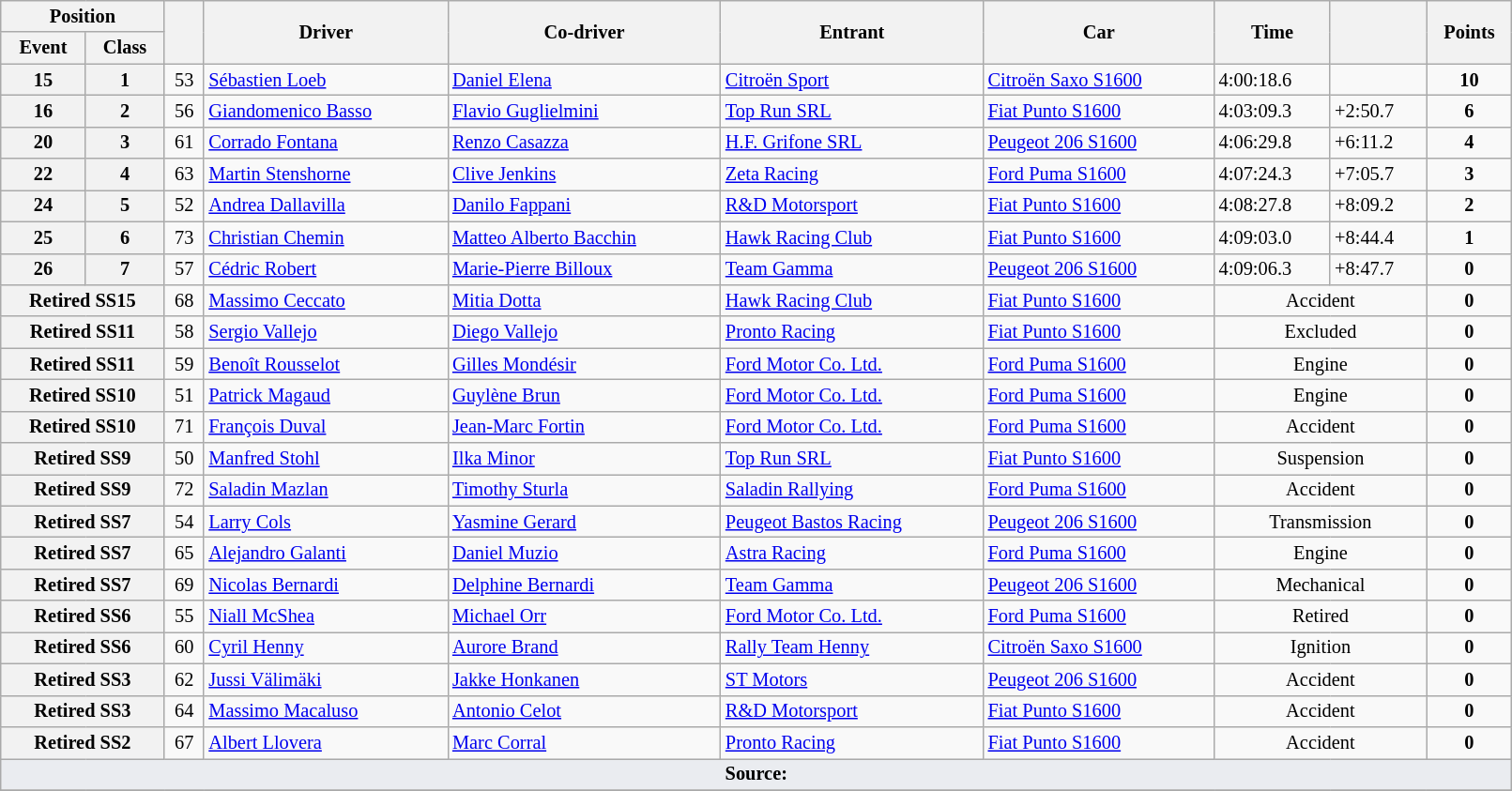<table class="wikitable" width=85% style="font-size: 85%;">
<tr>
<th colspan="2">Position</th>
<th rowspan="2"></th>
<th rowspan="2">Driver</th>
<th rowspan="2">Co-driver</th>
<th rowspan="2">Entrant</th>
<th rowspan="2">Car</th>
<th rowspan="2">Time</th>
<th rowspan="2"></th>
<th rowspan="2">Points</th>
</tr>
<tr>
<th>Event</th>
<th>Class</th>
</tr>
<tr>
<th>15</th>
<th>1</th>
<td align="center">53</td>
<td> <a href='#'>Sébastien Loeb</a></td>
<td> <a href='#'>Daniel Elena</a></td>
<td> <a href='#'>Citroën Sport</a></td>
<td><a href='#'>Citroën Saxo S1600</a></td>
<td>4:00:18.6</td>
<td></td>
<td align="center"><strong>10</strong></td>
</tr>
<tr>
<th>16</th>
<th>2</th>
<td align="center">56</td>
<td> <a href='#'>Giandomenico Basso</a></td>
<td> <a href='#'>Flavio Guglielmini</a></td>
<td> <a href='#'>Top Run SRL</a></td>
<td><a href='#'>Fiat Punto S1600</a></td>
<td>4:03:09.3</td>
<td>+2:50.7</td>
<td align="center"><strong>6</strong></td>
</tr>
<tr>
<th>20</th>
<th>3</th>
<td align="center">61</td>
<td> <a href='#'>Corrado Fontana</a></td>
<td> <a href='#'>Renzo Casazza</a></td>
<td> <a href='#'>H.F. Grifone SRL</a></td>
<td><a href='#'>Peugeot 206 S1600</a></td>
<td>4:06:29.8</td>
<td>+6:11.2</td>
<td align="center"><strong>4</strong></td>
</tr>
<tr>
<th>22</th>
<th>4</th>
<td align="center">63</td>
<td> <a href='#'>Martin Stenshorne</a></td>
<td> <a href='#'>Clive Jenkins</a></td>
<td> <a href='#'>Zeta Racing</a></td>
<td><a href='#'>Ford Puma S1600</a></td>
<td>4:07:24.3</td>
<td>+7:05.7</td>
<td align="center"><strong>3</strong></td>
</tr>
<tr>
<th>24</th>
<th>5</th>
<td align="center">52</td>
<td> <a href='#'>Andrea Dallavilla</a></td>
<td> <a href='#'>Danilo Fappani</a></td>
<td> <a href='#'>R&D Motorsport</a></td>
<td><a href='#'>Fiat Punto S1600</a></td>
<td>4:08:27.8</td>
<td>+8:09.2</td>
<td align="center"><strong>2</strong></td>
</tr>
<tr>
<th>25</th>
<th>6</th>
<td align="center">73</td>
<td> <a href='#'>Christian Chemin</a></td>
<td> <a href='#'>Matteo Alberto Bacchin</a></td>
<td> <a href='#'>Hawk Racing Club</a></td>
<td><a href='#'>Fiat Punto S1600</a></td>
<td>4:09:03.0</td>
<td>+8:44.4</td>
<td align="center"><strong>1</strong></td>
</tr>
<tr>
<th>26</th>
<th>7</th>
<td align="center">57</td>
<td> <a href='#'>Cédric Robert</a></td>
<td> <a href='#'>Marie-Pierre Billoux</a></td>
<td> <a href='#'>Team Gamma</a></td>
<td><a href='#'>Peugeot 206 S1600</a></td>
<td>4:09:06.3</td>
<td>+8:47.7</td>
<td align="center"><strong>0</strong></td>
</tr>
<tr>
<th colspan="2">Retired SS15</th>
<td align="center">68</td>
<td> <a href='#'>Massimo Ceccato</a></td>
<td> <a href='#'>Mitia Dotta</a></td>
<td> <a href='#'>Hawk Racing Club</a></td>
<td><a href='#'>Fiat Punto S1600</a></td>
<td align="center" colspan="2">Accident</td>
<td align="center"><strong>0</strong></td>
</tr>
<tr>
<th colspan="2">Retired SS11</th>
<td align="center">58</td>
<td> <a href='#'>Sergio Vallejo</a></td>
<td> <a href='#'>Diego Vallejo</a></td>
<td> <a href='#'>Pronto Racing</a></td>
<td><a href='#'>Fiat Punto S1600</a></td>
<td align="center" colspan="2">Excluded</td>
<td align="center"><strong>0</strong></td>
</tr>
<tr>
<th colspan="2">Retired SS11</th>
<td align="center">59</td>
<td> <a href='#'>Benoît Rousselot</a></td>
<td> <a href='#'>Gilles Mondésir</a></td>
<td> <a href='#'>Ford Motor Co. Ltd.</a></td>
<td><a href='#'>Ford Puma S1600</a></td>
<td align="center" colspan="2">Engine</td>
<td align="center"><strong>0</strong></td>
</tr>
<tr>
<th colspan="2">Retired SS10</th>
<td align="center">51</td>
<td> <a href='#'>Patrick Magaud</a></td>
<td> <a href='#'>Guylène Brun</a></td>
<td> <a href='#'>Ford Motor Co. Ltd.</a></td>
<td><a href='#'>Ford Puma S1600</a></td>
<td align="center" colspan="2">Engine</td>
<td align="center"><strong>0</strong></td>
</tr>
<tr>
<th colspan="2">Retired SS10</th>
<td align="center">71</td>
<td> <a href='#'>François Duval</a></td>
<td> <a href='#'>Jean-Marc Fortin</a></td>
<td> <a href='#'>Ford Motor Co. Ltd.</a></td>
<td><a href='#'>Ford Puma S1600</a></td>
<td align="center" colspan="2">Accident</td>
<td align="center"><strong>0</strong></td>
</tr>
<tr>
<th colspan="2">Retired SS9</th>
<td align="center">50</td>
<td> <a href='#'>Manfred Stohl</a></td>
<td> <a href='#'>Ilka Minor</a></td>
<td> <a href='#'>Top Run SRL</a></td>
<td><a href='#'>Fiat Punto S1600</a></td>
<td align="center" colspan="2">Suspension</td>
<td align="center"><strong>0</strong></td>
</tr>
<tr>
<th colspan="2">Retired SS9</th>
<td align="center">72</td>
<td> <a href='#'>Saladin Mazlan</a></td>
<td> <a href='#'>Timothy Sturla</a></td>
<td> <a href='#'>Saladin Rallying</a></td>
<td><a href='#'>Ford Puma S1600</a></td>
<td align="center" colspan="2">Accident</td>
<td align="center"><strong>0</strong></td>
</tr>
<tr>
<th colspan="2">Retired SS7</th>
<td align="center">54</td>
<td> <a href='#'>Larry Cols</a></td>
<td> <a href='#'>Yasmine Gerard</a></td>
<td> <a href='#'>Peugeot Bastos Racing</a></td>
<td><a href='#'>Peugeot 206 S1600</a></td>
<td align="center" colspan="2">Transmission</td>
<td align="center"><strong>0</strong></td>
</tr>
<tr>
<th colspan="2">Retired SS7</th>
<td align="center">65</td>
<td> <a href='#'>Alejandro Galanti</a></td>
<td> <a href='#'>Daniel Muzio</a></td>
<td> <a href='#'>Astra Racing</a></td>
<td><a href='#'>Ford Puma S1600</a></td>
<td align="center" colspan="2">Engine</td>
<td align="center"><strong>0</strong></td>
</tr>
<tr>
<th colspan="2">Retired SS7</th>
<td align="center">69</td>
<td> <a href='#'>Nicolas Bernardi</a></td>
<td> <a href='#'>Delphine Bernardi</a></td>
<td> <a href='#'>Team Gamma</a></td>
<td><a href='#'>Peugeot 206 S1600</a></td>
<td align="center" colspan="2">Mechanical</td>
<td align="center"><strong>0</strong></td>
</tr>
<tr>
<th colspan="2">Retired SS6</th>
<td align="center">55</td>
<td> <a href='#'>Niall McShea</a></td>
<td> <a href='#'>Michael Orr</a></td>
<td> <a href='#'>Ford Motor Co. Ltd.</a></td>
<td><a href='#'>Ford Puma S1600</a></td>
<td align="center" colspan="2">Retired</td>
<td align="center"><strong>0</strong></td>
</tr>
<tr>
<th colspan="2">Retired SS6</th>
<td align="center">60</td>
<td> <a href='#'>Cyril Henny</a></td>
<td> <a href='#'>Aurore Brand</a></td>
<td> <a href='#'>Rally Team Henny</a></td>
<td><a href='#'>Citroën Saxo S1600</a></td>
<td align="center" colspan="2">Ignition</td>
<td align="center"><strong>0</strong></td>
</tr>
<tr>
<th colspan="2">Retired SS3</th>
<td align="center">62</td>
<td> <a href='#'>Jussi Välimäki</a></td>
<td> <a href='#'>Jakke Honkanen</a></td>
<td> <a href='#'>ST Motors</a></td>
<td><a href='#'>Peugeot 206 S1600</a></td>
<td align="center" colspan="2">Accident</td>
<td align="center"><strong>0</strong></td>
</tr>
<tr>
<th colspan="2">Retired SS3</th>
<td align="center">64</td>
<td> <a href='#'>Massimo Macaluso</a></td>
<td> <a href='#'>Antonio Celot</a></td>
<td> <a href='#'>R&D Motorsport</a></td>
<td><a href='#'>Fiat Punto S1600</a></td>
<td align="center" colspan="2">Accident</td>
<td align="center"><strong>0</strong></td>
</tr>
<tr>
<th colspan="2">Retired SS2</th>
<td align="center">67</td>
<td> <a href='#'>Albert Llovera</a></td>
<td> <a href='#'>Marc Corral</a></td>
<td> <a href='#'>Pronto Racing</a></td>
<td><a href='#'>Fiat Punto S1600</a></td>
<td align="center" colspan="2">Accident</td>
<td align="center"><strong>0</strong></td>
</tr>
<tr>
<td style="background-color:#EAECF0; text-align:center" colspan="10"><strong>Source:</strong></td>
</tr>
<tr>
</tr>
</table>
